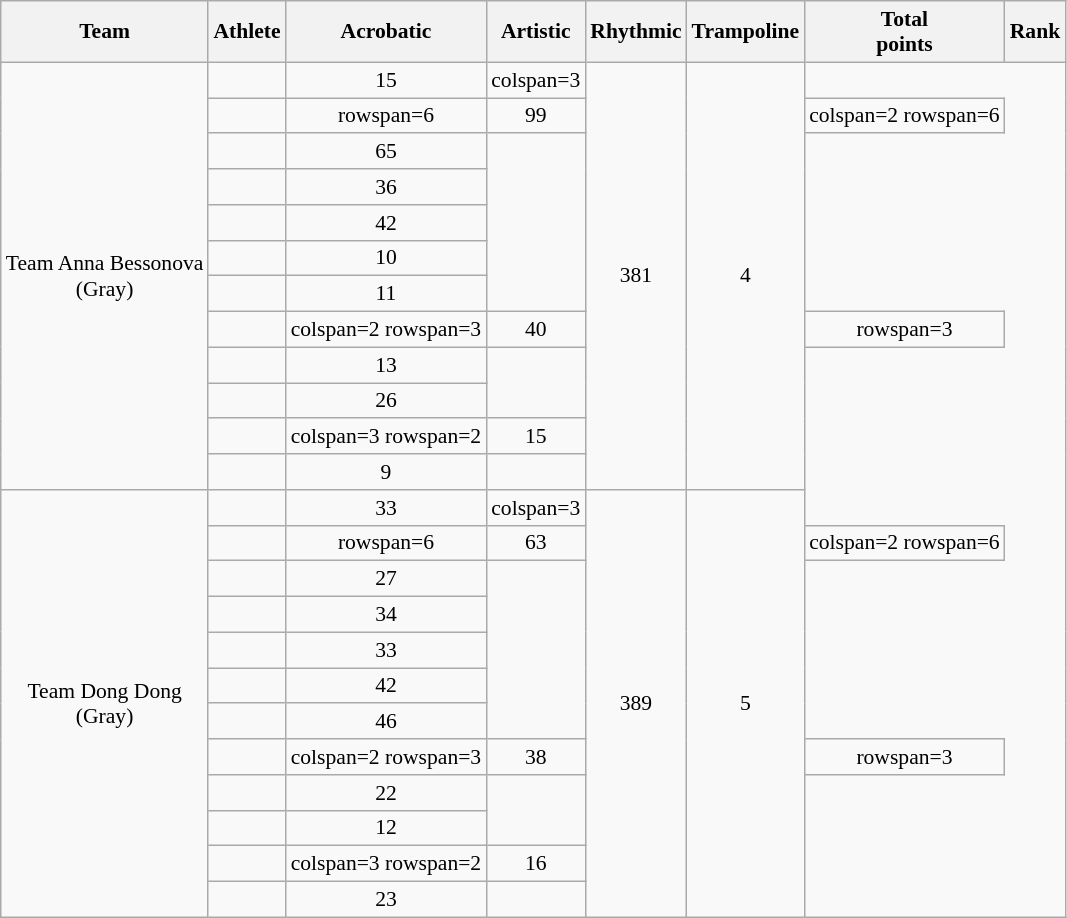<table class="wikitable" style="font-size:90%">
<tr>
<th>Team</th>
<th>Athlete</th>
<th>Acrobatic</th>
<th>Artistic</th>
<th>Rhythmic</th>
<th>Trampoline</th>
<th>Total<br>points</th>
<th>Rank</th>
</tr>
<tr align=center>
<td rowspan=12>Team Anna Bessonova<br>(Gray)</td>
<td align=left><br></td>
<td>15</td>
<td>colspan=3 </td>
<td rowspan=12>381</td>
<td rowspan=12>4</td>
</tr>
<tr align=center>
<td align=left></td>
<td>rowspan=6 </td>
<td>99</td>
<td>colspan=2 rowspan=6 </td>
</tr>
<tr align=center>
<td align=left></td>
<td>65</td>
</tr>
<tr align=center>
<td align=left></td>
<td>36</td>
</tr>
<tr align=center>
<td align=left></td>
<td>42</td>
</tr>
<tr align=center>
<td align=left></td>
<td>10</td>
</tr>
<tr align=center>
<td align=left></td>
<td>11</td>
</tr>
<tr align=center>
<td align=left></td>
<td>colspan=2 rowspan=3 </td>
<td>40</td>
<td>rowspan=3 </td>
</tr>
<tr align=center>
<td align=left></td>
<td>13</td>
</tr>
<tr align=center>
<td align=left></td>
<td>26</td>
</tr>
<tr align=center>
<td align=left></td>
<td>colspan=3 rowspan=2 </td>
<td>15</td>
</tr>
<tr align=center>
<td align=left></td>
<td>9</td>
</tr>
<tr align=center>
<td rowspan=12>Team Dong Dong<br>(Gray)</td>
<td align=left><br></td>
<td>33</td>
<td>colspan=3 </td>
<td rowspan=12>389</td>
<td rowspan=12>5</td>
</tr>
<tr align=center>
<td align=left></td>
<td>rowspan=6 </td>
<td>63</td>
<td>colspan=2 rowspan=6 </td>
</tr>
<tr align=center>
<td align=left></td>
<td>27</td>
</tr>
<tr align=center>
<td align=left></td>
<td>34</td>
</tr>
<tr align=center>
<td align=left></td>
<td>33</td>
</tr>
<tr align=center>
<td align=left></td>
<td>42</td>
</tr>
<tr align=center>
<td align=left></td>
<td>46</td>
</tr>
<tr align=center>
<td align=left></td>
<td>colspan=2 rowspan=3 </td>
<td>38</td>
<td>rowspan=3 </td>
</tr>
<tr align=center>
<td align=left></td>
<td>22</td>
</tr>
<tr align=center>
<td align=left></td>
<td>12</td>
</tr>
<tr align=center>
<td align=left></td>
<td>colspan=3 rowspan=2 </td>
<td>16</td>
</tr>
<tr align=center>
<td align=left></td>
<td>23</td>
</tr>
</table>
